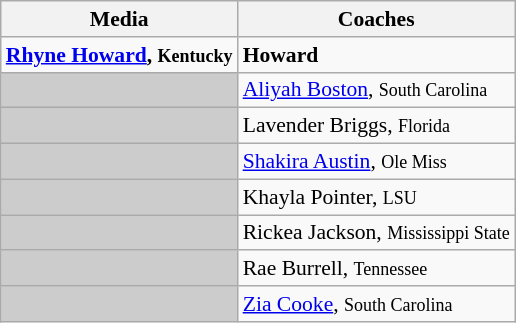<table class="wikitable" style="white-space:nowrap; font-size:90%;">
<tr>
<th>Media</th>
<th>Coaches</th>
</tr>
<tr>
<td><strong><a href='#'>Rhyne Howard</a>, <small>Kentucky</small></strong></td>
<td><strong>Howard</strong></td>
</tr>
<tr>
<td style="background:#ccc;"></td>
<td><a href='#'>Aliyah Boston</a>, <small>South Carolina</small></td>
</tr>
<tr>
<td style="background:#ccc;"></td>
<td>Lavender Briggs, <small>Florida</small></td>
</tr>
<tr>
<td style="background:#ccc;"></td>
<td><a href='#'>Shakira Austin</a>, <small>Ole Miss</small></td>
</tr>
<tr>
<td style="background:#ccc;"></td>
<td>Khayla Pointer, <small>LSU</small></td>
</tr>
<tr>
<td style="background:#ccc;"></td>
<td>Rickea Jackson, <small>Mississippi State</small></td>
</tr>
<tr>
<td style="background:#ccc;"></td>
<td>Rae Burrell, <small>Tennessee</small></td>
</tr>
<tr>
<td style="background:#ccc;"></td>
<td><a href='#'>Zia Cooke</a>, <small>South Carolina</small></td>
</tr>
</table>
